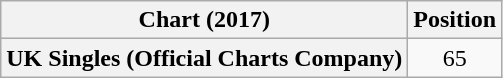<table class="wikitable plainrowheaders" style="text-align:center">
<tr>
<th scope="col">Chart (2017)</th>
<th scope="col">Position</th>
</tr>
<tr>
<th scope="row">UK Singles (Official Charts Company)</th>
<td>65</td>
</tr>
</table>
